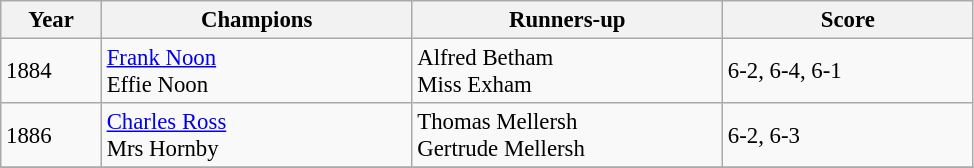<table class="wikitable" style="font-size:95%;">
<tr>
<th style="width:60px;">Year</th>
<th style="width:200px;">Champions</th>
<th style="width:200px;">Runners-up</th>
<th style="width:160px;">Score</th>
</tr>
<tr>
<td>1884</td>
<td> <a href='#'>Frank Noon</a><br> Effie Noon</td>
<td> Alfred Betham<br> Miss Exham</td>
<td>6-2, 6-4, 6-1</td>
</tr>
<tr>
<td>1886</td>
<td> <a href='#'>Charles Ross</a><br> Mrs Hornby</td>
<td> Thomas Mellersh <br> Gertrude Mellersh</td>
<td>6-2, 6-3</td>
</tr>
<tr>
</tr>
</table>
